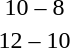<table style="text-align:center">
<tr>
<th width=200></th>
<th width=100></th>
<th width=200></th>
</tr>
<tr>
<td align=right><strong></strong></td>
<td>10 – 8</td>
<td align=left></td>
</tr>
<tr>
<td align=right><strong></strong></td>
<td>12 – 10</td>
<td align=left></td>
</tr>
</table>
